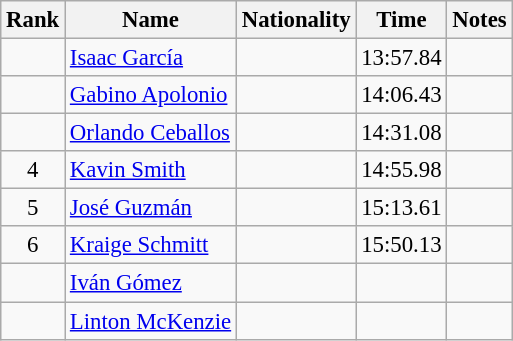<table class="wikitable sortable" style="text-align:center;font-size:95%">
<tr>
<th>Rank</th>
<th>Name</th>
<th>Nationality</th>
<th>Time</th>
<th>Notes</th>
</tr>
<tr>
<td></td>
<td align=left><a href='#'>Isaac García</a></td>
<td align=left></td>
<td>13:57.84</td>
<td></td>
</tr>
<tr>
<td></td>
<td align=left><a href='#'>Gabino Apolonio</a></td>
<td align=left></td>
<td>14:06.43</td>
<td></td>
</tr>
<tr>
<td></td>
<td align=left><a href='#'>Orlando Ceballos</a></td>
<td align=left></td>
<td>14:31.08</td>
<td></td>
</tr>
<tr>
<td>4</td>
<td align=left><a href='#'>Kavin Smith</a></td>
<td align=left></td>
<td>14:55.98</td>
<td></td>
</tr>
<tr>
<td>5</td>
<td align=left><a href='#'>José Guzmán</a></td>
<td align=left></td>
<td>15:13.61</td>
<td></td>
</tr>
<tr>
<td>6</td>
<td align=left><a href='#'>Kraige Schmitt</a></td>
<td align=left></td>
<td>15:50.13</td>
<td></td>
</tr>
<tr>
<td></td>
<td align=left><a href='#'>Iván Gómez</a></td>
<td align=left></td>
<td></td>
<td></td>
</tr>
<tr>
<td></td>
<td align=left><a href='#'>Linton McKenzie</a></td>
<td align=left></td>
<td></td>
<td></td>
</tr>
</table>
